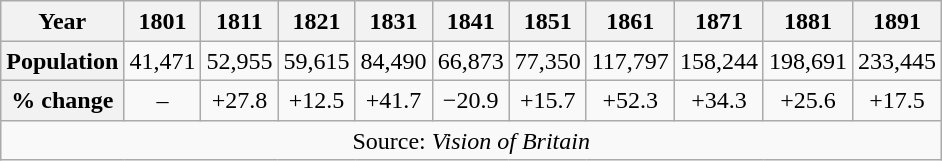<table class="wikitable" style=" border:0; text-align:center; line-height:120%;">
<tr>
<th>Year</th>
<th>1801</th>
<th>1811</th>
<th>1821</th>
<th>1831</th>
<th>1841</th>
<th>1851</th>
<th>1861</th>
<th>1871</th>
<th>1881</th>
<th>1891</th>
</tr>
<tr style="text-align:center;">
<th>Population</th>
<td>41,471</td>
<td>52,955</td>
<td>59,615</td>
<td>84,490</td>
<td>66,873</td>
<td>77,350</td>
<td>117,797</td>
<td>158,244</td>
<td>198,691</td>
<td>233,445</td>
</tr>
<tr>
<th>% change</th>
<td>–</td>
<td>+27.8</td>
<td>+12.5</td>
<td>+41.7</td>
<td>−20.9</td>
<td>+15.7</td>
<td>+52.3</td>
<td>+34.3</td>
<td>+25.6</td>
<td>+17.5</td>
</tr>
<tr>
<td colspan="11" style="text-align:center;">Source: <em>Vision of Britain</em></td>
</tr>
</table>
